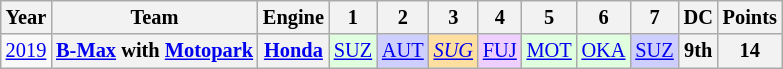<table class="wikitable" style="text-align:center; font-size:85%">
<tr>
<th>Year</th>
<th>Team</th>
<th>Engine</th>
<th>1</th>
<th>2</th>
<th>3</th>
<th>4</th>
<th>5</th>
<th>6</th>
<th>7</th>
<th>DC</th>
<th>Points</th>
</tr>
<tr>
<td><a href='#'>2019</a></td>
<th nowrap><a href='#'>B-Max</a> with <a href='#'>Motopark</a></th>
<th><a href='#'>Honda</a></th>
<td style="background:#DFFFDF;"><a href='#'>SUZ</a><br></td>
<td style="background:#CFCFFF;"><a href='#'>AUT</a><br></td>
<td style="background:#FFDF9F;"><em><a href='#'>SUG</a></em><br></td>
<td style="background:#EFCFFF;"><a href='#'>FUJ</a><br></td>
<td style="background:#DFFFDF;"><a href='#'>MOT</a><br></td>
<td style="background:#DFFFDF;"><a href='#'>OKA</a><br></td>
<td style="background:#CFCFFF;"><a href='#'>SUZ</a><br></td>
<th>9th</th>
<th>14</th>
</tr>
</table>
